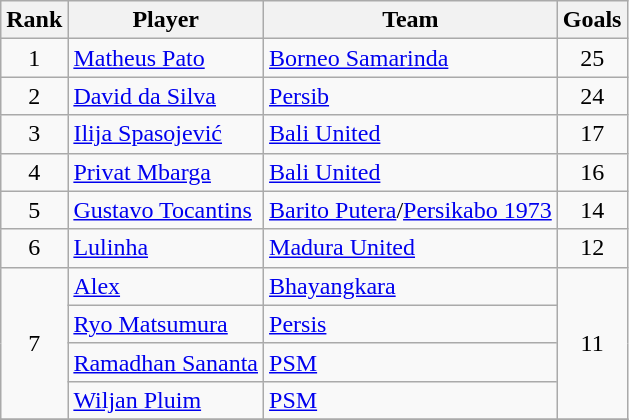<table class="wikitable" style="text-align:center">
<tr>
<th>Rank</th>
<th>Player</th>
<th>Team</th>
<th>Goals</th>
</tr>
<tr>
<td>1</td>
<td align="left"> <a href='#'>Matheus Pato</a></td>
<td align="left"><a href='#'>Borneo Samarinda</a></td>
<td>25</td>
</tr>
<tr>
<td>2</td>
<td align="left"> <a href='#'>David da Silva</a></td>
<td align="left"><a href='#'>Persib</a></td>
<td>24</td>
</tr>
<tr>
<td>3</td>
<td align="left"> <a href='#'>Ilija Spasojević</a></td>
<td align="left"><a href='#'>Bali United</a></td>
<td>17</td>
</tr>
<tr>
<td>4</td>
<td align="left"> <a href='#'>Privat Mbarga</a></td>
<td align="left"><a href='#'>Bali United</a></td>
<td>16</td>
</tr>
<tr>
<td>5</td>
<td align="left"> <a href='#'>Gustavo Tocantins</a></td>
<td align="left"><a href='#'>Barito Putera</a>/<a href='#'>Persikabo 1973</a></td>
<td>14</td>
</tr>
<tr>
<td>6</td>
<td align="left"> <a href='#'>Lulinha</a></td>
<td align="left"><a href='#'>Madura United</a></td>
<td>12</td>
</tr>
<tr>
<td rowspan="4">7</td>
<td align="left"> <a href='#'>Alex</a></td>
<td align="left"><a href='#'>Bhayangkara</a></td>
<td rowspan="4">11</td>
</tr>
<tr>
<td align="left"> <a href='#'>Ryo Matsumura</a></td>
<td align="left"><a href='#'>Persis</a></td>
</tr>
<tr>
<td align="left"> <a href='#'>Ramadhan Sananta</a></td>
<td align="left"><a href='#'>PSM</a></td>
</tr>
<tr>
<td align="left"> <a href='#'>Wiljan Pluim</a></td>
<td align="left"><a href='#'>PSM</a></td>
</tr>
<tr>
</tr>
</table>
